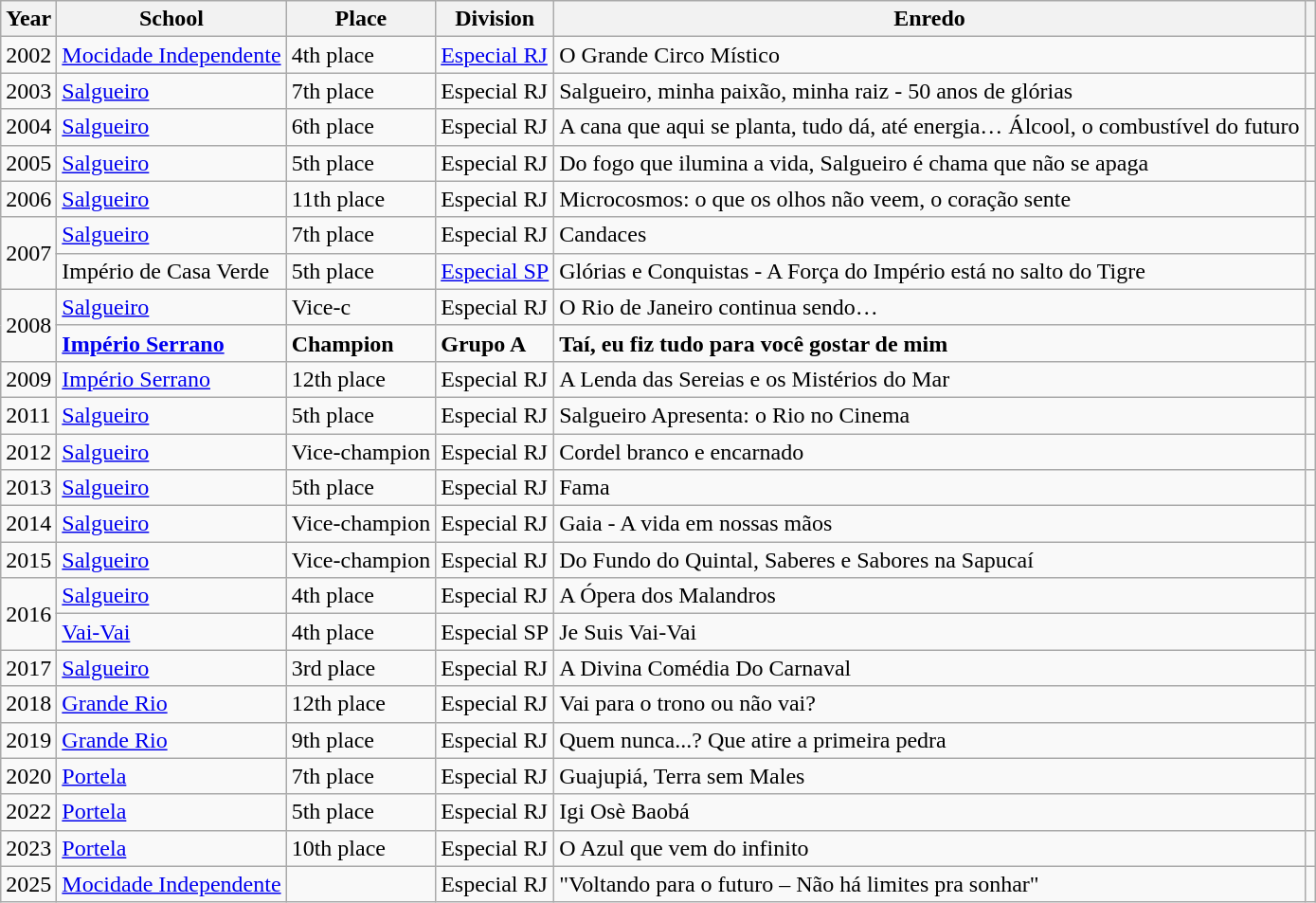<table class="wikitable sortable">
<tr>
<th>Year</th>
<th>School</th>
<th>Place</th>
<th>Division</th>
<th>Enredo</th>
<th></th>
</tr>
<tr>
<td>2002</td>
<td><a href='#'>Mocidade Independente</a></td>
<td>4th place</td>
<td><a href='#'>Especial RJ</a></td>
<td>O Grande Circo Místico</td>
<td></td>
</tr>
<tr>
<td>2003</td>
<td><a href='#'>Salgueiro</a></td>
<td>7th place</td>
<td>Especial RJ</td>
<td>Salgueiro, minha paixão, minha raiz - 50 anos de glórias</td>
<td></td>
</tr>
<tr>
<td>2004</td>
<td><a href='#'>Salgueiro</a></td>
<td>6th place</td>
<td>Especial RJ</td>
<td>A cana que aqui se planta, tudo dá, até energia… Álcool, o combustível do futuro</td>
<td></td>
</tr>
<tr>
<td>2005</td>
<td><a href='#'>Salgueiro</a></td>
<td>5th place</td>
<td>Especial RJ</td>
<td>Do fogo que ilumina a vida, Salgueiro é chama que não se apaga</td>
<td></td>
</tr>
<tr>
<td>2006</td>
<td><a href='#'>Salgueiro</a></td>
<td>11th place</td>
<td>Especial RJ</td>
<td>Microcosmos: o que os olhos não veem, o coração sente</td>
<td></td>
</tr>
<tr>
<td rowspan="2">2007</td>
<td><a href='#'>Salgueiro</a></td>
<td>7th place</td>
<td>Especial RJ</td>
<td>Candaces</td>
<td></td>
</tr>
<tr>
<td>Império de Casa Verde</td>
<td>5th place</td>
<td><a href='#'>Especial SP</a></td>
<td>Glórias e Conquistas - A Força do Império está no salto do Tigre</td>
<td></td>
</tr>
<tr>
<td rowspan="2">2008</td>
<td><a href='#'>Salgueiro</a></td>
<td>Vice-c</td>
<td>Especial RJ</td>
<td>O Rio de Janeiro continua sendo…</td>
<td></td>
</tr>
<tr>
<td><strong><a href='#'>Império Serrano</a></strong></td>
<td><strong>Champion</strong></td>
<td><strong>Grupo A</strong></td>
<td><strong>Taí, eu fiz tudo para você gostar de mim</strong></td>
<td></td>
</tr>
<tr>
<td>2009</td>
<td><a href='#'>Império Serrano</a></td>
<td>12th place</td>
<td>Especial RJ</td>
<td>A Lenda das Sereias e os Mistérios do Mar</td>
<td></td>
</tr>
<tr>
<td>2011</td>
<td><a href='#'>Salgueiro</a></td>
<td>5th place</td>
<td>Especial RJ</td>
<td>Salgueiro Apresenta: o Rio no Cinema</td>
<td></td>
</tr>
<tr>
<td>2012</td>
<td><a href='#'>Salgueiro</a></td>
<td>Vice-champion</td>
<td>Especial RJ</td>
<td>Cordel branco e encarnado</td>
<td></td>
</tr>
<tr>
<td>2013</td>
<td><a href='#'>Salgueiro</a></td>
<td>5th place</td>
<td>Especial RJ</td>
<td>Fama</td>
<td></td>
</tr>
<tr>
<td>2014</td>
<td><a href='#'>Salgueiro</a></td>
<td>Vice-champion</td>
<td>Especial RJ</td>
<td>Gaia - A vida em nossas mãos</td>
<td></td>
</tr>
<tr>
<td>2015</td>
<td><a href='#'>Salgueiro</a></td>
<td>Vice-champion</td>
<td>Especial RJ</td>
<td>Do Fundo do Quintal, Saberes e Sabores na Sapucaí</td>
<td></td>
</tr>
<tr>
<td rowspan="2">2016</td>
<td><a href='#'>Salgueiro</a></td>
<td>4th place</td>
<td>Especial RJ</td>
<td>A Ópera dos Malandros</td>
<td></td>
</tr>
<tr>
<td><a href='#'>Vai-Vai</a></td>
<td>4th place</td>
<td>Especial SP</td>
<td>Je Suis Vai-Vai</td>
<td></td>
</tr>
<tr>
<td>2017</td>
<td><a href='#'>Salgueiro</a></td>
<td>3rd place</td>
<td>Especial RJ</td>
<td>A Divina Comédia Do Carnaval</td>
<td></td>
</tr>
<tr>
<td>2018</td>
<td><a href='#'>Grande Rio</a></td>
<td>12th place</td>
<td>Especial RJ</td>
<td>Vai para o trono ou não vai?</td>
<td></td>
</tr>
<tr>
<td>2019</td>
<td><a href='#'>Grande Rio</a></td>
<td>9th place</td>
<td>Especial RJ</td>
<td>Quem nunca...? Que atire a primeira pedra</td>
<td></td>
</tr>
<tr>
<td>2020</td>
<td><a href='#'>Portela</a></td>
<td>7th place</td>
<td>Especial RJ</td>
<td>Guajupiá, Terra sem Males</td>
<td></td>
</tr>
<tr>
<td>2022</td>
<td><a href='#'>Portela</a></td>
<td>5th place</td>
<td>Especial RJ</td>
<td>Igi Osè Baobá</td>
<td></td>
</tr>
<tr>
<td>2023</td>
<td><a href='#'>Portela</a></td>
<td>10th place</td>
<td>Especial RJ</td>
<td>O Azul que vem do infinito</td>
<td></td>
</tr>
<tr>
<td>2025</td>
<td><a href='#'>Mocidade Independente</a></td>
<td></td>
<td>Especial RJ</td>
<td>"Voltando para o futuro – Não há limites pra sonhar"</td>
<td></td>
</tr>
</table>
